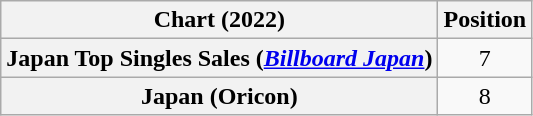<table class="wikitable sortable plainrowheaders" style="text-align:center">
<tr>
<th scope="col">Chart (2022)</th>
<th scope="col">Position</th>
</tr>
<tr>
<th scope="row">Japan Top Singles Sales (<em><a href='#'>Billboard Japan</a></em>)</th>
<td>7</td>
</tr>
<tr>
<th scope="row">Japan (Oricon)</th>
<td>8</td>
</tr>
</table>
